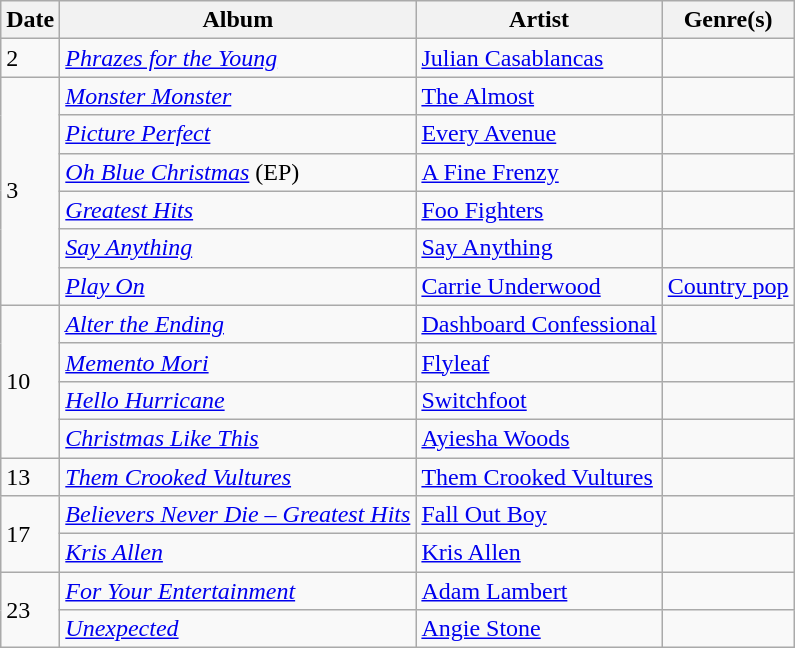<table class="wikitable">
<tr>
<th>Date</th>
<th>Album</th>
<th>Artist</th>
<th>Genre(s)</th>
</tr>
<tr>
<td>2</td>
<td><em><a href='#'>Phrazes for the Young</a></em></td>
<td><a href='#'>Julian Casablancas</a></td>
<td></td>
</tr>
<tr>
<td rowspan="6">3</td>
<td><em><a href='#'>Monster Monster</a></em></td>
<td><a href='#'>The Almost</a></td>
<td></td>
</tr>
<tr>
<td><em><a href='#'>Picture Perfect</a></em></td>
<td><a href='#'>Every Avenue</a></td>
<td></td>
</tr>
<tr>
<td><em><a href='#'>Oh Blue Christmas</a></em> (EP)</td>
<td><a href='#'>A Fine Frenzy</a></td>
<td></td>
</tr>
<tr>
<td><em><a href='#'>Greatest Hits</a></em></td>
<td><a href='#'>Foo Fighters</a></td>
<td></td>
</tr>
<tr>
<td><em><a href='#'>Say Anything</a></em></td>
<td><a href='#'>Say Anything</a></td>
<td></td>
</tr>
<tr>
<td><em><a href='#'>Play On</a></em></td>
<td><a href='#'>Carrie Underwood</a></td>
<td><a href='#'>Country pop</a></td>
</tr>
<tr>
<td rowspan="4">10</td>
<td><em><a href='#'>Alter the Ending</a></em></td>
<td><a href='#'>Dashboard Confessional</a></td>
<td></td>
</tr>
<tr>
<td><em><a href='#'>Memento Mori</a></em></td>
<td><a href='#'>Flyleaf</a></td>
<td></td>
</tr>
<tr>
<td><em><a href='#'>Hello Hurricane</a></em></td>
<td><a href='#'>Switchfoot</a></td>
<td></td>
</tr>
<tr>
<td><em><a href='#'>Christmas Like This</a></em></td>
<td><a href='#'>Ayiesha Woods</a></td>
<td></td>
</tr>
<tr>
<td>13</td>
<td><em><a href='#'>Them Crooked Vultures</a></em></td>
<td><a href='#'>Them Crooked Vultures</a></td>
<td></td>
</tr>
<tr>
<td rowspan="2">17</td>
<td><em><a href='#'>Believers Never Die – Greatest Hits</a></em></td>
<td><a href='#'>Fall Out Boy</a></td>
<td></td>
</tr>
<tr>
<td><em><a href='#'>Kris Allen</a></em></td>
<td><a href='#'>Kris Allen</a></td>
<td></td>
</tr>
<tr>
<td rowspan="2">23</td>
<td><em><a href='#'>For Your Entertainment</a></em></td>
<td><a href='#'>Adam Lambert</a></td>
<td></td>
</tr>
<tr>
<td><em><a href='#'>Unexpected</a></em></td>
<td><a href='#'>Angie Stone</a></td>
<td></td>
</tr>
</table>
